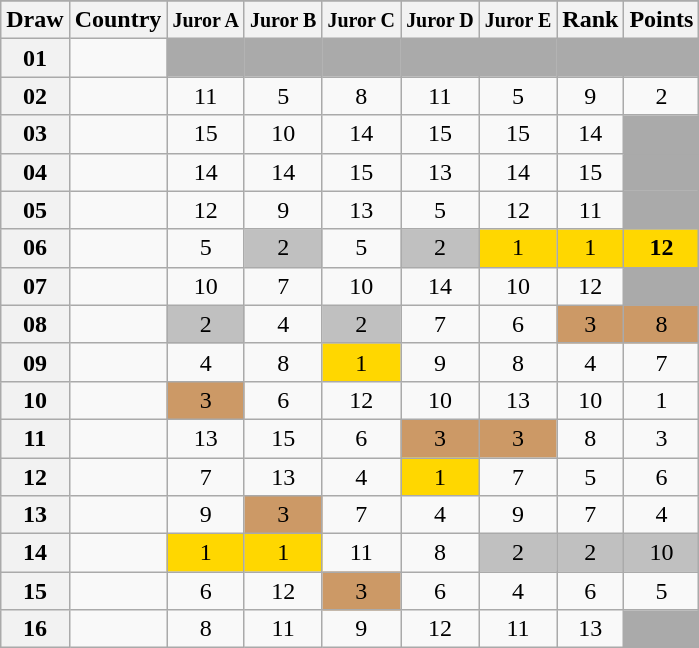<table class="sortable wikitable collapsible plainrowheaders" style="text-align:center;">
<tr>
</tr>
<tr>
<th scope="col">Draw</th>
<th scope="col">Country</th>
<th scope="col"><small>Juror A</small></th>
<th scope="col"><small>Juror B</small></th>
<th scope="col"><small>Juror C</small></th>
<th scope="col"><small>Juror D</small></th>
<th scope="col"><small>Juror E</small></th>
<th scope="col">Rank</th>
<th scope="col">Points</th>
</tr>
<tr class="sortbottom">
<th scope="row" style="text-align:center;">01</th>
<td style="text-align:left;"></td>
<td style="background:#AAAAAA;"></td>
<td style="background:#AAAAAA;"></td>
<td style="background:#AAAAAA;"></td>
<td style="background:#AAAAAA;"></td>
<td style="background:#AAAAAA;"></td>
<td style="background:#AAAAAA;"></td>
<td style="background:#AAAAAA;"></td>
</tr>
<tr>
<th scope="row" style="text-align:center;">02</th>
<td style="text-align:left;"></td>
<td>11</td>
<td>5</td>
<td>8</td>
<td>11</td>
<td>5</td>
<td>9</td>
<td>2</td>
</tr>
<tr>
<th scope="row" style="text-align:center;">03</th>
<td style="text-align:left;"></td>
<td>15</td>
<td>10</td>
<td>14</td>
<td>15</td>
<td>15</td>
<td>14</td>
<td style="background:#AAAAAA;"></td>
</tr>
<tr>
<th scope="row" style="text-align:center;">04</th>
<td style="text-align:left;"></td>
<td>14</td>
<td>14</td>
<td>15</td>
<td>13</td>
<td>14</td>
<td>15</td>
<td style="background:#AAAAAA;"></td>
</tr>
<tr>
<th scope="row" style="text-align:center;">05</th>
<td style="text-align:left;"></td>
<td>12</td>
<td>9</td>
<td>13</td>
<td>5</td>
<td>12</td>
<td>11</td>
<td style="background:#AAAAAA;"></td>
</tr>
<tr>
<th scope="row" style="text-align:center;">06</th>
<td style="text-align:left;"></td>
<td>5</td>
<td style="background:silver;">2</td>
<td>5</td>
<td style="background:silver;">2</td>
<td style="background:gold;">1</td>
<td style="background:gold;">1</td>
<td style="background:gold;"><strong>12</strong></td>
</tr>
<tr>
<th scope="row" style="text-align:center;">07</th>
<td style="text-align:left;"></td>
<td>10</td>
<td>7</td>
<td>10</td>
<td>14</td>
<td>10</td>
<td>12</td>
<td style="background:#AAAAAA;"></td>
</tr>
<tr>
<th scope="row" style="text-align:center;">08</th>
<td style="text-align:left;"></td>
<td style="background:silver;">2</td>
<td>4</td>
<td style="background:silver;">2</td>
<td>7</td>
<td>6</td>
<td style="background:#CC9966;">3</td>
<td style="background:#CC9966;">8</td>
</tr>
<tr>
<th scope="row" style="text-align:center;">09</th>
<td style="text-align:left;"></td>
<td>4</td>
<td>8</td>
<td style="background:gold;">1</td>
<td>9</td>
<td>8</td>
<td>4</td>
<td>7</td>
</tr>
<tr>
<th scope="row" style="text-align:center;">10</th>
<td style="text-align:left;"></td>
<td style="background:#CC9966;">3</td>
<td>6</td>
<td>12</td>
<td>10</td>
<td>13</td>
<td>10</td>
<td>1</td>
</tr>
<tr>
<th scope="row" style="text-align:center;">11</th>
<td style="text-align:left;"></td>
<td>13</td>
<td>15</td>
<td>6</td>
<td style="background:#CC9966;">3</td>
<td style="background:#CC9966;">3</td>
<td>8</td>
<td>3</td>
</tr>
<tr>
<th scope="row" style="text-align:center;">12</th>
<td style="text-align:left;"></td>
<td>7</td>
<td>13</td>
<td>4</td>
<td style="background:gold;">1</td>
<td>7</td>
<td>5</td>
<td>6</td>
</tr>
<tr>
<th scope="row" style="text-align:center;">13</th>
<td style="text-align:left;"></td>
<td>9</td>
<td style="background:#CC9966;">3</td>
<td>7</td>
<td>4</td>
<td>9</td>
<td>7</td>
<td>4</td>
</tr>
<tr>
<th scope="row" style="text-align:center;">14</th>
<td style="text-align:left;"></td>
<td style="background:gold;">1</td>
<td style="background:gold;">1</td>
<td>11</td>
<td>8</td>
<td style="background:silver;">2</td>
<td style="background:silver;">2</td>
<td style="background:silver;">10</td>
</tr>
<tr>
<th scope="row" style="text-align:center;">15</th>
<td style="text-align:left;"></td>
<td>6</td>
<td>12</td>
<td style="background:#CC9966;">3</td>
<td>6</td>
<td>4</td>
<td>6</td>
<td>5</td>
</tr>
<tr>
<th scope="row" style="text-align:center;">16</th>
<td style="text-align:left;"></td>
<td>8</td>
<td>11</td>
<td>9</td>
<td>12</td>
<td>11</td>
<td>13</td>
<td style="background:#AAAAAA;"></td>
</tr>
</table>
